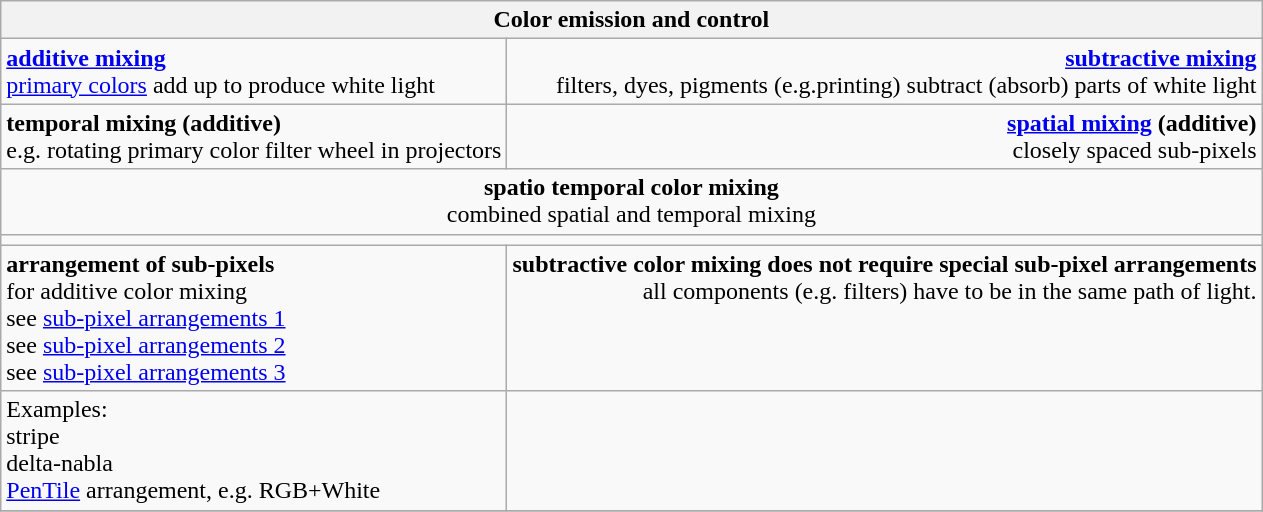<table class="wikitable">
<tr>
<th colspan="2" align="center">Color emission and control</th>
</tr>
<tr>
<td><strong><a href='#'>additive mixing</a></strong><br><a href='#'>primary colors</a> add up to produce white light</td>
<td align="right"><strong><a href='#'>subtractive mixing</a></strong><br>filters, dyes, pigments (e.g.printing) subtract (absorb) parts of white light</td>
</tr>
<tr>
<td><strong>temporal mixing (additive)</strong><br>e.g. rotating primary color filter wheel in projectors</td>
<td align="right"><strong><a href='#'>spatial mixing</a> (additive)</strong><br>closely spaced sub-pixels</td>
</tr>
<tr>
<td colspan="2" align="center"><strong>spatio temporal color mixing</strong><br>combined spatial and temporal mixing</td>
</tr>
<tr>
<td colspan="2"></td>
</tr>
<tr>
<td><strong>arrangement of sub-pixels</strong><br>for additive color mixing<br>see <a href='#'>sub-pixel arrangements 1</a><br>see <a href='#'>sub-pixel arrangements 2</a><br>see <a href='#'>sub-pixel arrangements 3</a></td>
<td valign="top" align="right"><strong>subtractive color mixing does not require special sub-pixel arrangements</strong><br>all components (e.g. filters) have to be in the same path of light.</td>
</tr>
<tr>
<td>Examples:<br>stripe<br>delta-nabla<br><a href='#'>PenTile</a> arrangement, e.g. RGB+White</td>
<td></td>
</tr>
<tr>
</tr>
</table>
